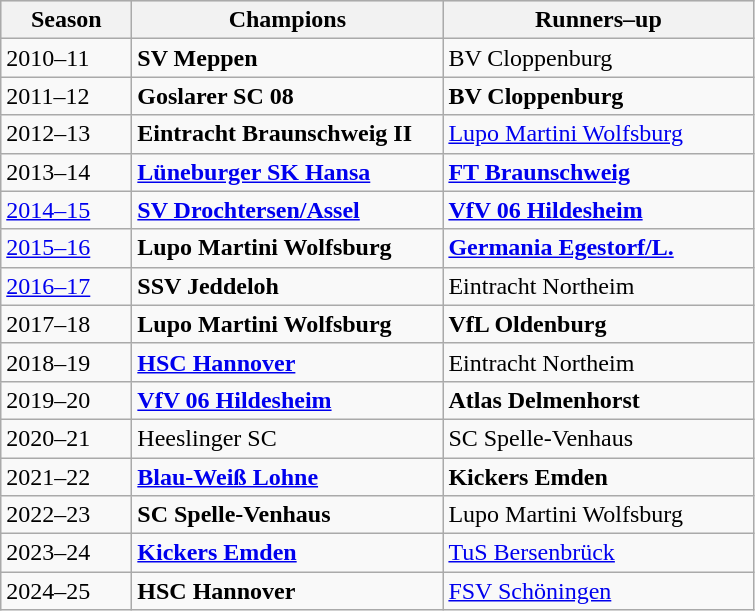<table class="wikitable">
<tr align="center" bgcolor="#dfdfdf">
<th width="80">Season</th>
<th width="200">Champions</th>
<th width="200">Runners–up</th>
</tr>
<tr>
<td>2010–11</td>
<td><strong>SV Meppen</strong></td>
<td>BV Cloppenburg</td>
</tr>
<tr>
<td>2011–12</td>
<td><strong>Goslarer SC 08</strong></td>
<td><strong>BV Cloppenburg</strong></td>
</tr>
<tr>
<td>2012–13</td>
<td><strong>Eintracht Braunschweig II</strong></td>
<td><a href='#'>Lupo Martini Wolfsburg</a></td>
</tr>
<tr>
<td>2013–14</td>
<td><strong><a href='#'>Lüneburger SK Hansa</a></strong></td>
<td><strong><a href='#'>FT Braunschweig</a></strong></td>
</tr>
<tr>
<td><a href='#'>2014–15</a></td>
<td><strong><a href='#'>SV Drochtersen/Assel</a></strong></td>
<td><strong><a href='#'>VfV 06 Hildesheim</a></strong></td>
</tr>
<tr>
<td><a href='#'>2015–16</a></td>
<td><strong>Lupo Martini Wolfsburg</strong></td>
<td><strong><a href='#'>Germania Egestorf/L.</a></strong></td>
</tr>
<tr>
<td><a href='#'>2016–17</a></td>
<td><strong>SSV Jeddeloh</strong></td>
<td>Eintracht Northeim</td>
</tr>
<tr>
<td>2017–18</td>
<td><strong>Lupo Martini Wolfsburg</strong></td>
<td><strong>VfL Oldenburg</strong></td>
</tr>
<tr>
<td>2018–19</td>
<td><strong><a href='#'>HSC Hannover</a></strong></td>
<td>Eintracht Northeim</td>
</tr>
<tr>
<td>2019–20</td>
<td><strong><a href='#'>VfV 06 Hildesheim</a></strong></td>
<td><strong>Atlas Delmenhorst</strong></td>
</tr>
<tr>
<td>2020–21</td>
<td>Heeslinger SC</td>
<td>SC Spelle-Venhaus</td>
</tr>
<tr>
<td>2021–22</td>
<td><strong><a href='#'>Blau-Weiß Lohne</a></strong></td>
<td><strong>Kickers Emden</strong></td>
</tr>
<tr>
<td>2022–23</td>
<td><strong>SC Spelle-Venhaus</strong></td>
<td>Lupo Martini Wolfsburg</td>
</tr>
<tr>
<td>2023–24</td>
<td><strong><a href='#'>Kickers Emden</a></strong></td>
<td><a href='#'>TuS Bersenbrück</a></td>
</tr>
<tr>
<td>2024–25</td>
<td><strong>HSC Hannover</strong></td>
<td><a href='#'>FSV Schöningen</a></td>
</tr>
</table>
